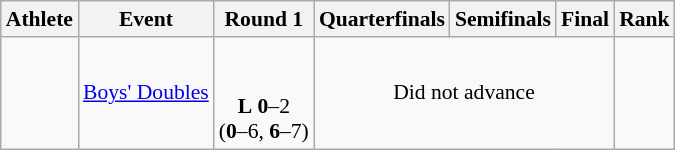<table class=wikitable style="font-size:90%">
<tr>
<th>Athlete</th>
<th>Event</th>
<th>Round 1</th>
<th>Quarterfinals</th>
<th>Semifinals</th>
<th>Final</th>
<th>Rank</th>
</tr>
<tr>
<td> <br></td>
<td><a href='#'>Boys' Doubles</a></td>
<td align=center><br><br><strong>L</strong> <strong>0</strong>–2<br> (<strong>0</strong>–6, <strong>6</strong>–7)</td>
<td colspan=3 align=center>Did not advance</td>
<td align=center></td>
</tr>
</table>
